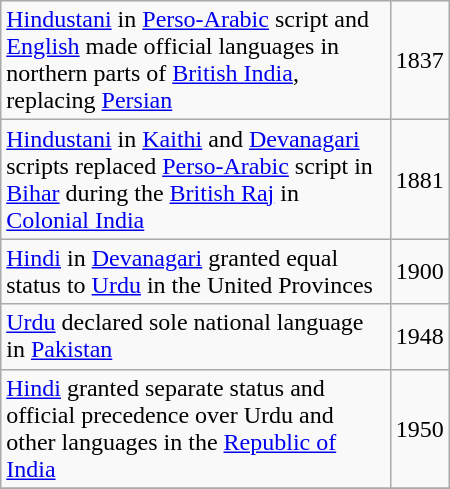<table class="wikitable" width="300" style="float: right; margin-left: 10px; ">
<tr>
<td><a href='#'>Hindustani</a> in <a href='#'>Perso-Arabic</a> script and <a href='#'>English</a> made official languages in northern parts of <a href='#'>British India</a>, replacing <a href='#'>Persian</a></td>
<td>1837</td>
</tr>
<tr>
<td><a href='#'>Hindustani</a> in <a href='#'>Kaithi</a> and <a href='#'>Devanagari</a> scripts replaced <a href='#'>Perso-Arabic</a> script in <a href='#'>Bihar</a> during the <a href='#'>British Raj</a> in <a href='#'>Colonial India</a></td>
<td>1881</td>
</tr>
<tr>
<td><a href='#'>Hindi</a> in <a href='#'>Devanagari</a> granted equal status to <a href='#'>Urdu</a> in the United Provinces</td>
<td>1900</td>
</tr>
<tr>
<td><a href='#'>Urdu</a> declared sole national language in <a href='#'>Pakistan</a></td>
<td>1948</td>
</tr>
<tr>
<td><a href='#'>Hindi</a> granted separate status and official precedence over Urdu and other languages in the <a href='#'>Republic of India</a></td>
<td>1950</td>
</tr>
<tr>
</tr>
</table>
